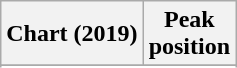<table class="wikitable plainrowheaders" style="text-align:center">
<tr>
<th scope="col">Chart (2019)</th>
<th scope="col">Peak<br> position</th>
</tr>
<tr>
</tr>
<tr>
</tr>
</table>
